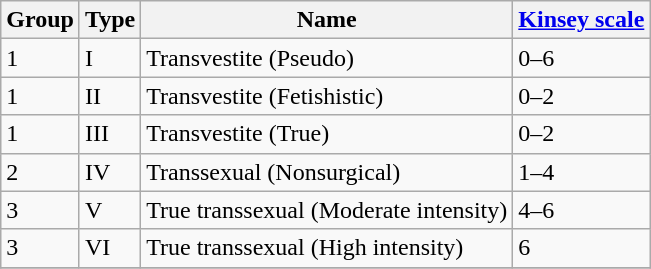<table class="wikitable">
<tr>
<th>Group</th>
<th>Type</th>
<th>Name</th>
<th><a href='#'>Kinsey scale</a></th>
</tr>
<tr>
<td>1</td>
<td>I</td>
<td>Transvestite (Pseudo)</td>
<td>0–6</td>
</tr>
<tr>
<td>1</td>
<td>II</td>
<td>Transvestite (Fetishistic)</td>
<td>0–2</td>
</tr>
<tr>
<td>1</td>
<td>III</td>
<td>Transvestite (True)</td>
<td>0–2</td>
</tr>
<tr>
<td>2</td>
<td>IV</td>
<td>Transsexual (Nonsurgical)</td>
<td>1–4</td>
</tr>
<tr>
<td>3</td>
<td>V</td>
<td>True transsexual (Moderate intensity)</td>
<td>4–6</td>
</tr>
<tr>
<td>3</td>
<td>VI</td>
<td>True transsexual (High intensity)</td>
<td>6</td>
</tr>
<tr>
</tr>
</table>
